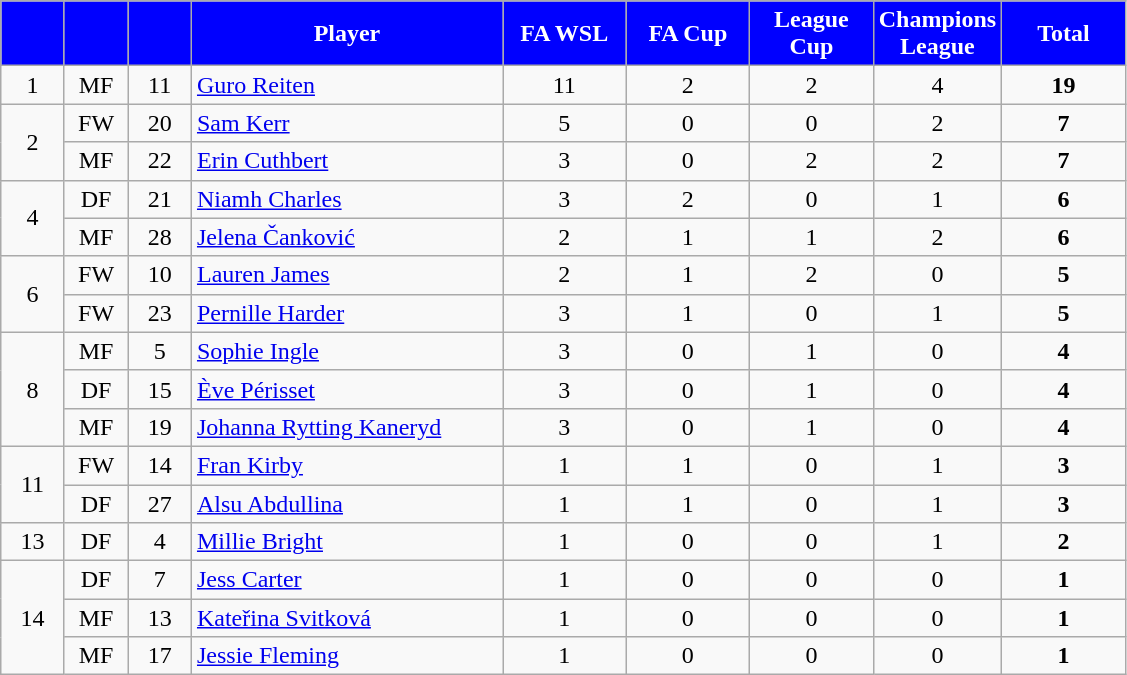<table class="wikitable" style="text-align:center;">
<tr>
<th style="background:#00f; color:white; width:35px;"></th>
<th style="background:#00f; color:white; width:35px;"></th>
<th style="background:#00f; color:white; width:35px;"></th>
<th style="background:#00f; color:white; width:200px;">Player</th>
<th style="background:#00f; color:white; width:75px;">FA WSL</th>
<th style="background:#00f; color:white; width:75px;">FA Cup</th>
<th style="background:#00f; color:white; width:75px;">League Cup</th>
<th style="background:#00f; color:white; width:75px;">Champions League</th>
<th style="background:#00f; color:white; width:75px;">Total</th>
</tr>
<tr>
<td rowspan="1">1</td>
<td>MF</td>
<td>11</td>
<td align=left> <a href='#'>Guro Reiten</a></td>
<td>11</td>
<td>2</td>
<td>2</td>
<td>4</td>
<td><strong>19</strong></td>
</tr>
<tr>
<td rowspan="2">2</td>
<td>FW</td>
<td>20</td>
<td align=left> <a href='#'>Sam Kerr</a></td>
<td>5</td>
<td>0</td>
<td>0</td>
<td>2</td>
<td><strong>7</strong></td>
</tr>
<tr>
<td>MF</td>
<td>22</td>
<td align=left> <a href='#'>Erin Cuthbert</a></td>
<td>3</td>
<td>0</td>
<td>2</td>
<td>2</td>
<td><strong>7</strong></td>
</tr>
<tr>
<td rowspan="2">4</td>
<td>DF</td>
<td>21</td>
<td align=left> <a href='#'>Niamh Charles</a></td>
<td>3</td>
<td>2</td>
<td>0</td>
<td>1</td>
<td><strong>6</strong></td>
</tr>
<tr>
<td>MF</td>
<td>28</td>
<td align=left> <a href='#'>Jelena Čanković</a></td>
<td>2</td>
<td>1</td>
<td>1</td>
<td>2</td>
<td><strong>6</strong></td>
</tr>
<tr>
<td rowspan="2">6</td>
<td>FW</td>
<td>10</td>
<td align=left> <a href='#'>Lauren James</a></td>
<td>2</td>
<td>1</td>
<td>2</td>
<td>0</td>
<td><strong>5</strong></td>
</tr>
<tr>
<td>FW</td>
<td>23</td>
<td align=left> <a href='#'>Pernille Harder</a></td>
<td>3</td>
<td>1</td>
<td>0</td>
<td>1</td>
<td><strong>5</strong></td>
</tr>
<tr>
<td rowspan="3">8</td>
<td>MF</td>
<td>5</td>
<td align=left> <a href='#'>Sophie Ingle</a></td>
<td>3</td>
<td>0</td>
<td>1</td>
<td>0</td>
<td><strong>4</strong></td>
</tr>
<tr>
<td>DF</td>
<td>15</td>
<td align=left> <a href='#'>Ève Périsset</a></td>
<td>3</td>
<td>0</td>
<td>1</td>
<td>0</td>
<td><strong>4</strong></td>
</tr>
<tr>
<td>MF</td>
<td>19</td>
<td align=left> <a href='#'>Johanna Rytting Kaneryd</a></td>
<td>3</td>
<td>0</td>
<td>1</td>
<td>0</td>
<td><strong>4</strong></td>
</tr>
<tr>
<td rowspan="2">11</td>
<td>FW</td>
<td>14</td>
<td align=left> <a href='#'>Fran Kirby</a></td>
<td>1</td>
<td>1</td>
<td>0</td>
<td>1</td>
<td><strong>3</strong></td>
</tr>
<tr>
<td>DF</td>
<td>27</td>
<td align=left> <a href='#'>Alsu Abdullina</a></td>
<td>1</td>
<td>1</td>
<td>0</td>
<td>1</td>
<td><strong>3</strong></td>
</tr>
<tr>
<td rowspan="1">13</td>
<td>DF</td>
<td>4</td>
<td align=left> <a href='#'>Millie Bright</a></td>
<td>1</td>
<td>0</td>
<td>0</td>
<td>1</td>
<td><strong>2</strong></td>
</tr>
<tr>
<td rowspan="3">14</td>
<td>DF</td>
<td>7</td>
<td align=left> <a href='#'>Jess Carter</a></td>
<td>1</td>
<td>0</td>
<td>0</td>
<td>0</td>
<td><strong>1</strong></td>
</tr>
<tr>
<td>MF</td>
<td>13</td>
<td align=left> <a href='#'>Kateřina Svitková</a></td>
<td>1</td>
<td>0</td>
<td>0</td>
<td>0</td>
<td><strong>1</strong></td>
</tr>
<tr>
<td>MF</td>
<td>17</td>
<td align=left> <a href='#'>Jessie Fleming</a></td>
<td>1</td>
<td>0</td>
<td>0</td>
<td>0</td>
<td><strong>1</strong></td>
</tr>
</table>
